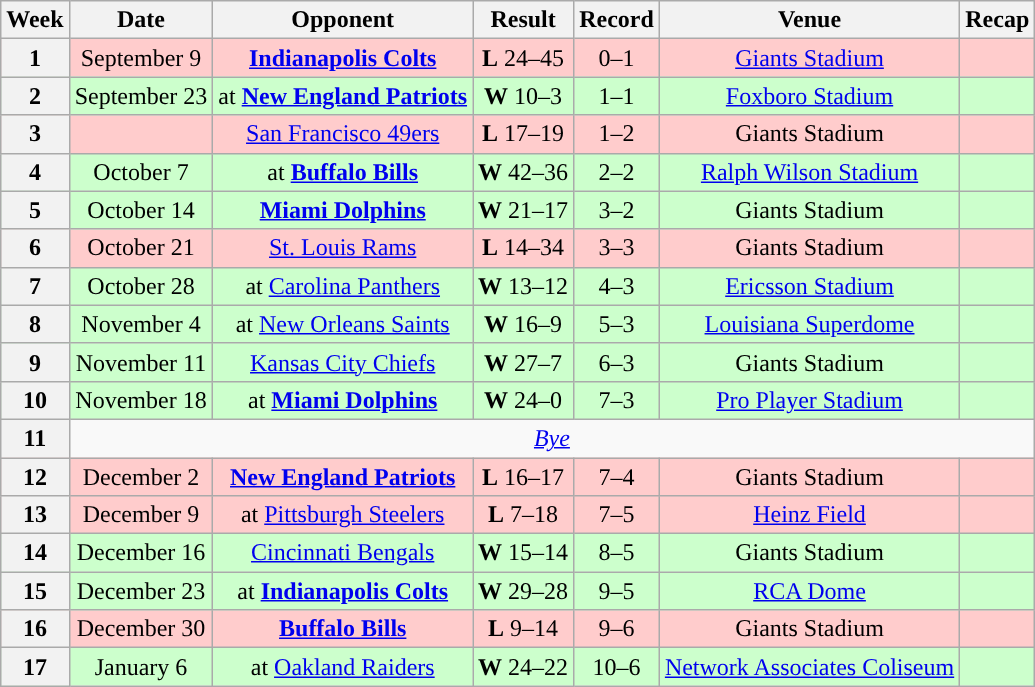<table class="wikitable"style="text-align:center">
<tr>
<th>Week</th>
<th>Date</th>
<th>Opponent</th>
<th>Result</th>
<th>Record</th>
<th>Venue</th>
<th>Recap</th>
</tr>
<tr style="background:#fcc">
<th>1</th>
<td>September 9</td>
<td><strong><a href='#'>Indianapolis Colts</a></strong></td>
<td><strong>L</strong> 24–45</td>
<td>0–1</td>
<td><a href='#'>Giants Stadium</a></td>
<td></td>
</tr>
<tr style="background:#cfc">
<th>2</th>
<td>September 23</td>
<td>at <strong><a href='#'>New England Patriots</a></strong></td>
<td><strong>W</strong> 10–3</td>
<td>1–1</td>
<td><a href='#'>Foxboro Stadium</a></td>
<td></td>
</tr>
<tr style="background:#fcc">
<th>3</th>
<td></td>
<td><a href='#'>San Francisco 49ers</a></td>
<td><strong>L</strong>  17–19</td>
<td>1–2</td>
<td>Giants Stadium</td>
<td></td>
</tr>
<tr style="background:#cfc">
<th>4</th>
<td>October 7</td>
<td>at <strong><a href='#'>Buffalo Bills</a></strong></td>
<td><strong>W</strong> 42–36</td>
<td>2–2</td>
<td><a href='#'>Ralph Wilson Stadium</a></td>
<td></td>
</tr>
<tr style="background:#cfc">
<th>5</th>
<td>October 14</td>
<td><strong><a href='#'>Miami Dolphins</a></strong></td>
<td><strong>W</strong> 21–17</td>
<td>3–2</td>
<td>Giants Stadium</td>
<td></td>
</tr>
<tr style="background:#fcc">
<th>6</th>
<td>October 21</td>
<td><a href='#'>St. Louis Rams</a></td>
<td><strong>L</strong> 14–34</td>
<td>3–3</td>
<td>Giants Stadium</td>
<td></td>
</tr>
<tr style="background:#cfc">
<th>7</th>
<td>October 28</td>
<td>at <a href='#'>Carolina Panthers</a></td>
<td><strong>W</strong> 13–12</td>
<td>4–3</td>
<td><a href='#'>Ericsson Stadium</a></td>
<td></td>
</tr>
<tr style="background:#cfc">
<th>8</th>
<td>November 4</td>
<td>at <a href='#'>New Orleans Saints</a></td>
<td><strong>W</strong> 16–9</td>
<td>5–3</td>
<td><a href='#'>Louisiana Superdome</a></td>
<td></td>
</tr>
<tr style="background:#cfc">
<th>9</th>
<td>November 11</td>
<td><a href='#'>Kansas City Chiefs</a></td>
<td><strong>W</strong> 27–7</td>
<td>6–3</td>
<td>Giants Stadium</td>
<td></td>
</tr>
<tr style="background:#cfc">
<th>10</th>
<td>November 18</td>
<td>at <strong><a href='#'>Miami Dolphins</a></strong></td>
<td><strong>W</strong> 24–0</td>
<td>7–3</td>
<td><a href='#'>Pro Player Stadium</a></td>
<td></td>
</tr>
<tr>
<th>11</th>
<td colspan="6"><em><a href='#'>Bye</a></em></td>
</tr>
<tr style="background:#fcc">
<th>12</th>
<td>December 2</td>
<td><strong><a href='#'>New England Patriots</a></strong></td>
<td><strong>L</strong> 16–17</td>
<td>7–4</td>
<td>Giants Stadium</td>
<td></td>
</tr>
<tr style="background:#fcc">
<th>13</th>
<td>December 9</td>
<td>at <a href='#'>Pittsburgh Steelers</a></td>
<td><strong>L</strong> 7–18</td>
<td>7–5</td>
<td><a href='#'>Heinz Field</a></td>
<td></td>
</tr>
<tr style="background:#cfc">
<th>14</th>
<td>December 16</td>
<td><a href='#'>Cincinnati Bengals</a></td>
<td><strong>W</strong> 15–14</td>
<td>8–5</td>
<td>Giants Stadium</td>
<td></td>
</tr>
<tr style="background:#cfc">
<th>15</th>
<td>December 23</td>
<td>at <strong><a href='#'>Indianapolis Colts</a></strong></td>
<td><strong>W</strong> 29–28</td>
<td>9–5</td>
<td><a href='#'>RCA Dome</a></td>
<td></td>
</tr>
<tr style="background:#fcc">
<th>16</th>
<td>December 30</td>
<td><strong><a href='#'>Buffalo Bills</a></strong></td>
<td><strong>L</strong> 9–14</td>
<td>9–6</td>
<td>Giants Stadium</td>
<td></td>
</tr>
<tr style="background:#cfc">
<th>17</th>
<td>January 6</td>
<td>at <a href='#'>Oakland Raiders</a></td>
<td><strong>W</strong> 24–22</td>
<td>10–6</td>
<td><a href='#'>Network Associates Coliseum</a></td>
<td></td>
</tr>
</table>
